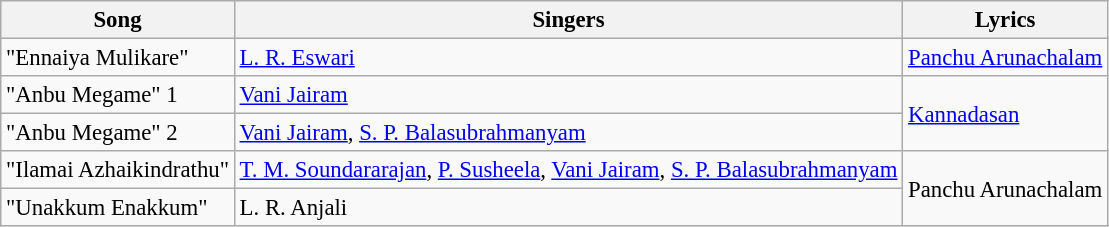<table class="wikitable" style="font-size:95%;">
<tr>
<th>Song</th>
<th>Singers</th>
<th>Lyrics</th>
</tr>
<tr>
<td>"Ennaiya Mulikare"</td>
<td><a href='#'>L. R. Eswari</a></td>
<td><a href='#'>Panchu Arunachalam</a></td>
</tr>
<tr>
<td>"Anbu Megame" 1</td>
<td><a href='#'>Vani Jairam</a></td>
<td rowspan=2><a href='#'>Kannadasan</a></td>
</tr>
<tr>
<td>"Anbu Megame" 2</td>
<td><a href='#'>Vani Jairam</a>, <a href='#'>S. P. Balasubrahmanyam</a></td>
</tr>
<tr>
<td>"Ilamai Azhaikindrathu"</td>
<td><a href='#'>T. M. Soundararajan</a>, <a href='#'>P. Susheela</a>, <a href='#'>Vani Jairam</a>, <a href='#'>S. P. Balasubrahmanyam</a></td>
<td rowspan=2>Panchu Arunachalam</td>
</tr>
<tr>
<td>"Unakkum Enakkum"</td>
<td>L. R. Anjali</td>
</tr>
</table>
